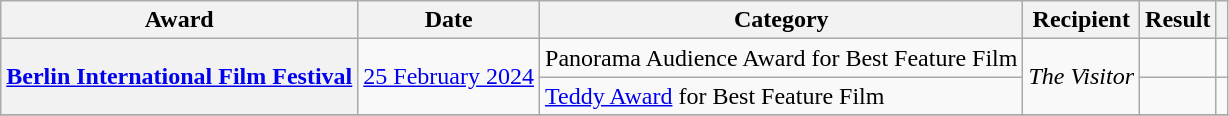<table class="wikitable sortable plainrowheaders">
<tr>
<th>Award</th>
<th>Date</th>
<th>Category</th>
<th>Recipient</th>
<th>Result</th>
<th></th>
</tr>
<tr>
<th scope="row" rowspan=2><a href='#'>Berlin International Film Festival</a></th>
<td rowspan=2><a href='#'>25 February 2024</a></td>
<td>Panorama Audience Award for Best Feature Film</td>
<td rowspan=2><em>The Visitor</em></td>
<td></td>
<td align="center" rowspan="1"></td>
</tr>
<tr>
<td><a href='#'>Teddy Award</a> for Best Feature Film</td>
<td></td>
<td align="center" rowspan="1"></td>
</tr>
<tr>
</tr>
</table>
